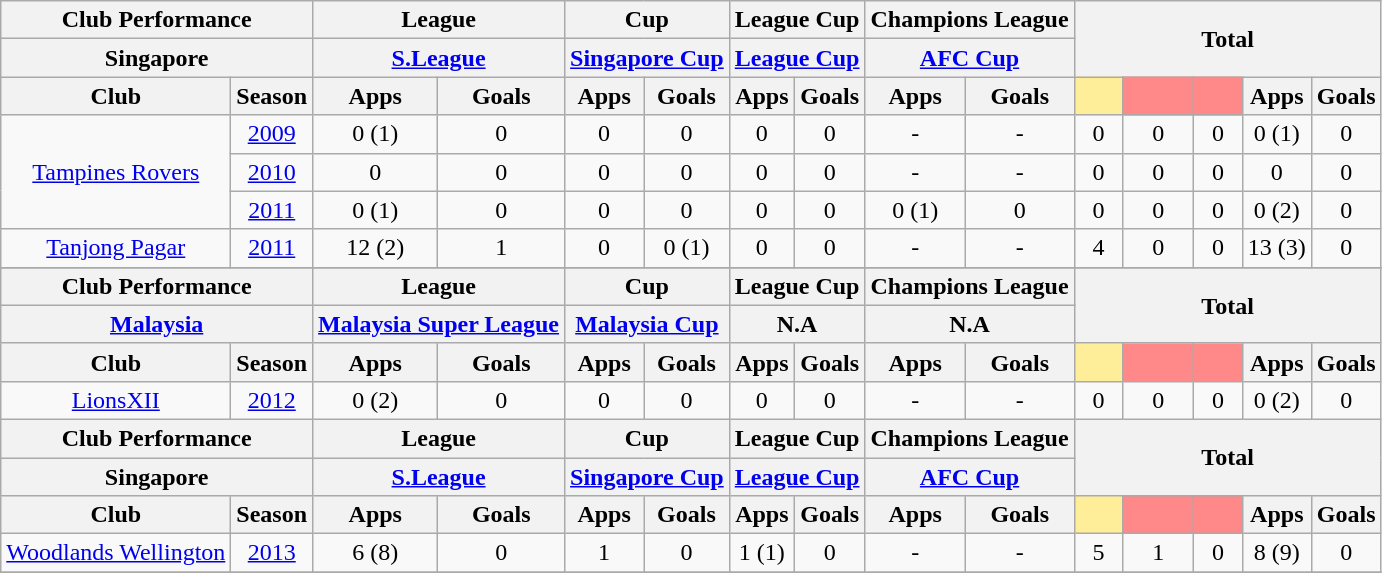<table class="wikitable" style="text-align:center;">
<tr>
<th colspan="2">Club Performance</th>
<th colspan="2">League</th>
<th colspan="2">Cup</th>
<th colspan="2">League Cup</th>
<th colspan="2">Champions League</th>
<th colspan="5" rowspan="2">Total</th>
</tr>
<tr>
<th colspan="2">Singapore</th>
<th colspan="2"><a href='#'>S.League</a></th>
<th colspan="2"><a href='#'>Singapore Cup</a></th>
<th colspan="2"><a href='#'>League Cup</a></th>
<th colspan="2"><a href='#'>AFC Cup</a></th>
</tr>
<tr>
<th>Club</th>
<th>Season</th>
<th>Apps</th>
<th>Goals</th>
<th>Apps</th>
<th>Goals</th>
<th>Apps</th>
<th>Goals</th>
<th>Apps</th>
<th>Goals</th>
<th style="width:25px; background:#fe9;"></th>
<th style="width:40px; background:#ff8888;"></th>
<th style="width:25px; background:#ff8888;"></th>
<th>Apps</th>
<th>Goals</th>
</tr>
<tr>
<td rowspan="3"><a href='#'>Tampines Rovers</a></td>
<td><a href='#'>2009</a></td>
<td>0 (1)</td>
<td>0</td>
<td>0</td>
<td>0</td>
<td>0</td>
<td>0</td>
<td>-</td>
<td>-</td>
<td>0</td>
<td>0</td>
<td>0</td>
<td>0 (1)</td>
<td>0</td>
</tr>
<tr>
<td><a href='#'>2010</a></td>
<td>0</td>
<td>0</td>
<td>0</td>
<td>0</td>
<td>0</td>
<td>0</td>
<td>-</td>
<td>-</td>
<td>0</td>
<td>0</td>
<td>0</td>
<td>0</td>
<td>0</td>
</tr>
<tr>
<td><a href='#'>2011</a></td>
<td>0 (1)</td>
<td>0</td>
<td>0</td>
<td>0</td>
<td>0</td>
<td>0</td>
<td>0 (1)</td>
<td>0</td>
<td>0</td>
<td>0</td>
<td>0</td>
<td>0 (2)</td>
<td>0</td>
</tr>
<tr>
<td rowspan="1"><a href='#'>Tanjong Pagar</a></td>
<td><a href='#'>2011</a></td>
<td>12 (2)</td>
<td>1</td>
<td>0</td>
<td>0 (1)</td>
<td>0</td>
<td>0</td>
<td>-</td>
<td>-</td>
<td>4</td>
<td>0</td>
<td>0</td>
<td>13 (3)</td>
<td>0</td>
</tr>
<tr>
</tr>
<tr>
<th colspan="2">Club Performance</th>
<th colspan="2">League</th>
<th colspan="2">Cup</th>
<th colspan="2">League Cup</th>
<th colspan="2">Champions League</th>
<th colspan="5" rowspan="2">Total</th>
</tr>
<tr>
<th colspan="2"><a href='#'>Malaysia</a></th>
<th colspan="2"><a href='#'>Malaysia Super League</a></th>
<th colspan="2"><a href='#'>Malaysia Cup</a></th>
<th colspan="2">N.A</th>
<th colspan="2">N.A</th>
</tr>
<tr>
<th>Club</th>
<th>Season</th>
<th>Apps</th>
<th>Goals</th>
<th>Apps</th>
<th>Goals</th>
<th>Apps</th>
<th>Goals</th>
<th>Apps</th>
<th>Goals</th>
<th style="width:25px; background:#fe9;"></th>
<th style="width:40px; background:#ff8888;"></th>
<th style="width:25px; background:#ff8888;"></th>
<th>Apps</th>
<th>Goals</th>
</tr>
<tr>
<td rowspan="1"><a href='#'>LionsXII</a></td>
<td><a href='#'>2012</a></td>
<td>0 (2)</td>
<td>0</td>
<td>0</td>
<td>0</td>
<td>0</td>
<td>0</td>
<td>-</td>
<td>-</td>
<td>0</td>
<td>0</td>
<td>0</td>
<td>0 (2)</td>
<td>0</td>
</tr>
<tr>
<th colspan="2">Club Performance</th>
<th colspan="2">League</th>
<th colspan="2">Cup</th>
<th colspan="2">League Cup</th>
<th colspan="2">Champions League</th>
<th colspan="5" rowspan="2">Total</th>
</tr>
<tr>
<th colspan="2">Singapore</th>
<th colspan="2"><a href='#'>S.League</a></th>
<th colspan="2"><a href='#'>Singapore Cup</a></th>
<th colspan="2"><a href='#'>League Cup</a></th>
<th colspan="2"><a href='#'>AFC Cup</a></th>
</tr>
<tr>
<th>Club</th>
<th>Season</th>
<th>Apps</th>
<th>Goals</th>
<th>Apps</th>
<th>Goals</th>
<th>Apps</th>
<th>Goals</th>
<th>Apps</th>
<th>Goals</th>
<th style="width:25px; background:#fe9;"></th>
<th style="width:40px; background:#ff8888;"></th>
<th style="width:25px; background:#ff8888;"></th>
<th>Apps</th>
<th>Goals</th>
</tr>
<tr>
<td rowspan="1"><a href='#'>Woodlands Wellington</a></td>
<td><a href='#'>2013</a></td>
<td>6 (8)</td>
<td>0</td>
<td>1</td>
<td>0</td>
<td>1 (1)</td>
<td>0</td>
<td>-</td>
<td>-</td>
<td>5</td>
<td>1</td>
<td>0</td>
<td>8 (9)</td>
<td>0</td>
</tr>
<tr>
</tr>
</table>
